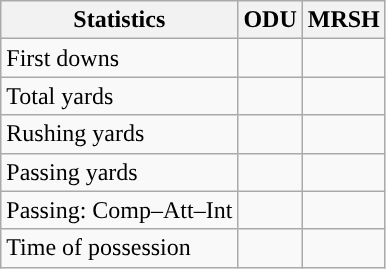<table class="wikitable" style="float: left;">
<tr>
<th>Statistics</th>
<th>ODU</th>
<th>MRSH</th>
</tr>
<tr>
<td>First downs</td>
<td></td>
<td></td>
</tr>
<tr>
<td>Total yards</td>
<td></td>
<td></td>
</tr>
<tr>
<td>Rushing yards</td>
<td></td>
<td></td>
</tr>
<tr>
<td>Passing yards</td>
<td></td>
<td></td>
</tr>
<tr>
<td>Passing: Comp–Att–Int</td>
<td></td>
<td></td>
</tr>
<tr>
<td>Time of possession</td>
<td></td>
<td></td>
</tr>
</table>
